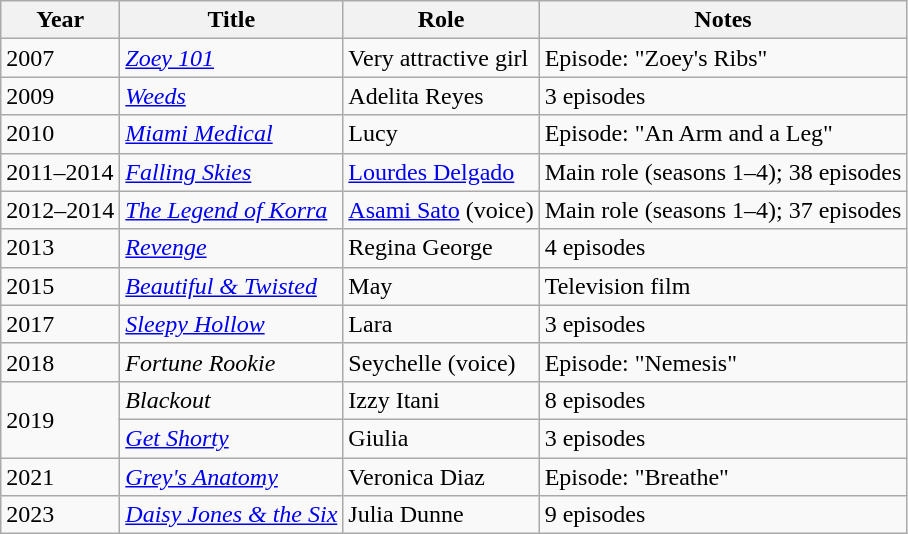<table class="wikitable sortable">
<tr>
<th>Year</th>
<th>Title</th>
<th>Role</th>
<th class="unsortable">Notes</th>
</tr>
<tr>
<td>2007</td>
<td><em><a href='#'>Zoey 101</a></em></td>
<td>Very attractive girl</td>
<td>Episode: "Zoey's Ribs"</td>
</tr>
<tr>
<td>2009</td>
<td><em><a href='#'>Weeds</a></em></td>
<td>Adelita Reyes</td>
<td>3 episodes</td>
</tr>
<tr>
<td>2010</td>
<td><em><a href='#'>Miami Medical</a></em></td>
<td>Lucy</td>
<td>Episode: "An Arm and a Leg"</td>
</tr>
<tr>
<td>2011–2014</td>
<td><em><a href='#'>Falling Skies</a></em></td>
<td><a href='#'>Lourdes Delgado</a></td>
<td>Main role (seasons 1–4); 38 episodes</td>
</tr>
<tr>
<td>2012–2014</td>
<td><em><a href='#'>The Legend of Korra</a></em></td>
<td><a href='#'>Asami Sato</a> (voice)</td>
<td>Main role (seasons 1–4); 37 episodes</td>
</tr>
<tr>
<td>2013</td>
<td><em><a href='#'>Revenge</a></em></td>
<td>Regina George</td>
<td>4 episodes</td>
</tr>
<tr>
<td>2015</td>
<td><em><a href='#'>Beautiful & Twisted</a></em></td>
<td>May</td>
<td>Television film</td>
</tr>
<tr>
<td>2017</td>
<td><em><a href='#'>Sleepy Hollow</a></em></td>
<td>Lara</td>
<td>3 episodes</td>
</tr>
<tr>
<td>2018</td>
<td><em>Fortune Rookie</em></td>
<td>Seychelle (voice)</td>
<td>Episode: "Nemesis"</td>
</tr>
<tr>
<td rowspan="2">2019</td>
<td><em>Blackout</em></td>
<td>Izzy Itani</td>
<td>8 episodes</td>
</tr>
<tr>
<td><em><a href='#'>Get Shorty</a></em></td>
<td>Giulia</td>
<td>3 episodes</td>
</tr>
<tr>
<td>2021</td>
<td><em><a href='#'>Grey's Anatomy</a></em></td>
<td>Veronica Diaz</td>
<td>Episode: "Breathe"</td>
</tr>
<tr>
<td>2023</td>
<td><em><a href='#'>Daisy Jones & the Six</a></em></td>
<td>Julia Dunne</td>
<td>9 episodes</td>
</tr>
</table>
